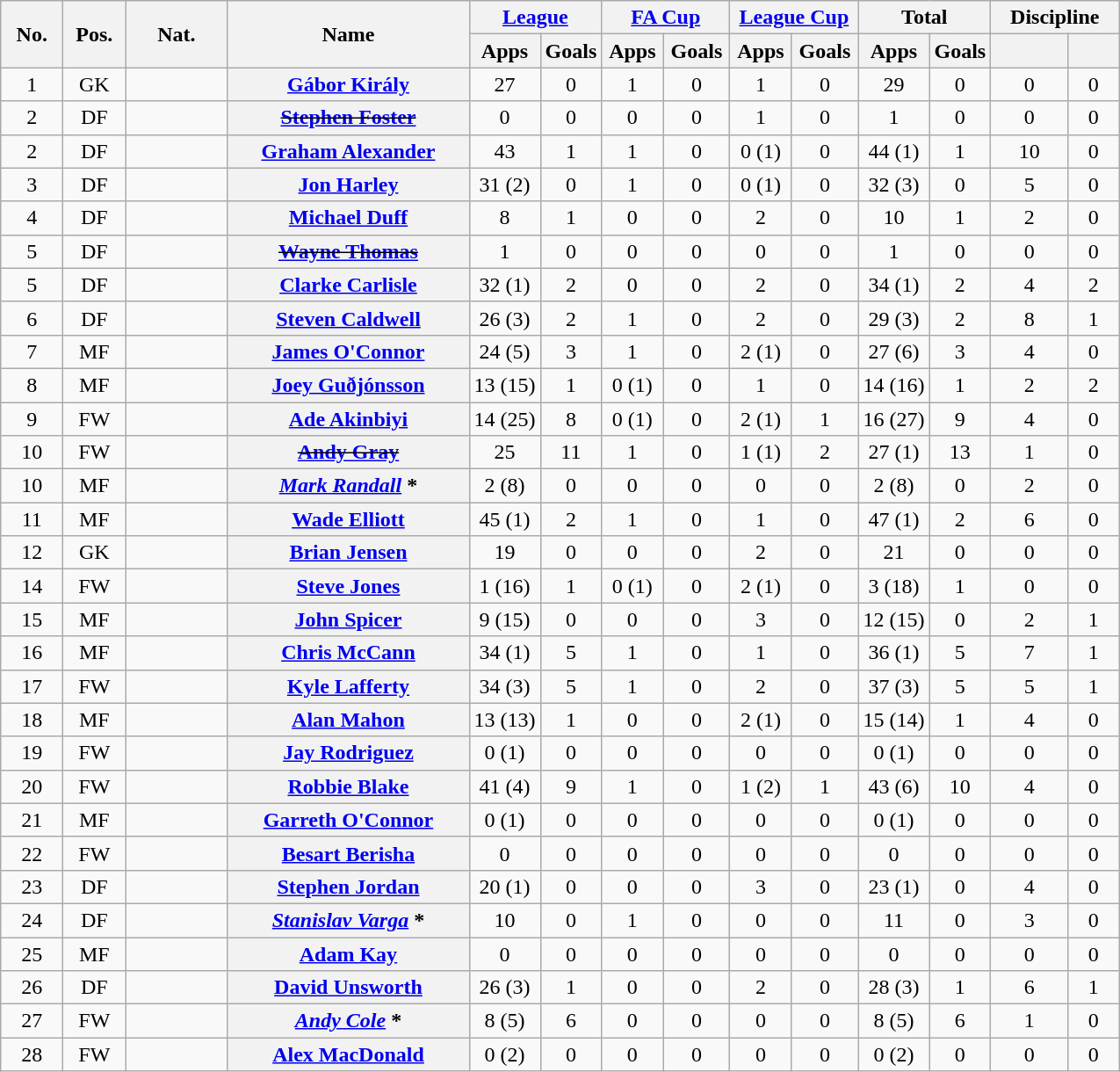<table class="wikitable plainrowheaders" style="text-align:center">
<tr>
<th rowspan="2" width="40">No.</th>
<th rowspan="2" width="40">Pos.</th>
<th rowspan="2" width="70">Nat.</th>
<th rowspan="2" width="176" scope="col">Name</th>
<th colspan="2" width="90"><a href='#'>League</a></th>
<th colspan="2" width="90"><a href='#'>FA Cup</a></th>
<th colspan="2" width="90"><a href='#'>League Cup</a></th>
<th colspan="2" width="90">Total</th>
<th colspan="2" width="90">Discipline</th>
</tr>
<tr>
<th scope="col">Apps</th>
<th scope="col">Goals</th>
<th scope="col">Apps</th>
<th scope="col">Goals</th>
<th scope="col">Apps</th>
<th scope="col">Goals</th>
<th scope="col">Apps</th>
<th scope="col">Goals</th>
<th scope="col"></th>
<th scope="col"></th>
</tr>
<tr>
<td>1</td>
<td>GK</td>
<td align="left"></td>
<th scope="row"><a href='#'>Gábor Király</a></th>
<td>27</td>
<td>0</td>
<td>1</td>
<td>0</td>
<td>1</td>
<td>0</td>
<td>29</td>
<td>0</td>
<td>0</td>
<td>0</td>
</tr>
<tr>
<td>2</td>
<td>DF</td>
<td align="left"></td>
<th scope="row"><s><a href='#'>Stephen Foster</a></s> </th>
<td>0</td>
<td>0</td>
<td>0</td>
<td>0</td>
<td>1</td>
<td>0</td>
<td>1</td>
<td>0</td>
<td>0</td>
<td>0</td>
</tr>
<tr>
<td>2</td>
<td>DF</td>
<td align="left"></td>
<th scope="row"><a href='#'>Graham Alexander</a></th>
<td>43</td>
<td>1</td>
<td>1</td>
<td>0</td>
<td>0 (1)</td>
<td>0</td>
<td>44 (1)</td>
<td>1</td>
<td>10</td>
<td>0</td>
</tr>
<tr>
<td>3</td>
<td>DF</td>
<td align="left"></td>
<th scope="row"><a href='#'>Jon Harley</a></th>
<td>31 (2)</td>
<td>0</td>
<td>1</td>
<td>0</td>
<td>0 (1)</td>
<td>0</td>
<td>32 (3)</td>
<td>0</td>
<td>5</td>
<td>0</td>
</tr>
<tr>
<td>4</td>
<td>DF</td>
<td align="left"></td>
<th scope="row"><a href='#'>Michael Duff</a></th>
<td>8</td>
<td>1</td>
<td>0</td>
<td>0</td>
<td>2</td>
<td>0</td>
<td>10</td>
<td>1</td>
<td>2</td>
<td>0</td>
</tr>
<tr>
<td>5</td>
<td>DF</td>
<td align="left"></td>
<th scope="row"><s><a href='#'>Wayne Thomas</a></s> </th>
<td>1</td>
<td>0</td>
<td>0</td>
<td>0</td>
<td>0</td>
<td>0</td>
<td>1</td>
<td>0</td>
<td>0</td>
<td>0</td>
</tr>
<tr>
<td>5</td>
<td>DF</td>
<td align="left"></td>
<th scope="row"><a href='#'>Clarke Carlisle</a></th>
<td>32 (1)</td>
<td>2</td>
<td>0</td>
<td>0</td>
<td>2</td>
<td>0</td>
<td>34 (1)</td>
<td>2</td>
<td>4</td>
<td>2</td>
</tr>
<tr>
<td>6</td>
<td>DF</td>
<td align="left"></td>
<th scope="row"><a href='#'>Steven Caldwell</a></th>
<td>26 (3)</td>
<td>2</td>
<td>1</td>
<td>0</td>
<td>2</td>
<td>0</td>
<td>29 (3)</td>
<td>2</td>
<td>8</td>
<td>1</td>
</tr>
<tr>
<td>7</td>
<td>MF</td>
<td align="left"></td>
<th scope="row"><a href='#'>James O'Connor</a></th>
<td>24 (5)</td>
<td>3</td>
<td>1</td>
<td>0</td>
<td>2 (1)</td>
<td>0</td>
<td>27 (6)</td>
<td>3</td>
<td>4</td>
<td>0</td>
</tr>
<tr>
<td>8</td>
<td>MF</td>
<td align="left"></td>
<th scope="row"><a href='#'>Joey Guðjónsson</a></th>
<td>13 (15)</td>
<td>1</td>
<td>0 (1)</td>
<td>0</td>
<td>1</td>
<td>0</td>
<td>14 (16)</td>
<td>1</td>
<td>2</td>
<td>2</td>
</tr>
<tr>
<td>9</td>
<td>FW</td>
<td align="left"></td>
<th scope="row"><a href='#'>Ade Akinbiyi</a></th>
<td>14 (25)</td>
<td>8</td>
<td>0 (1)</td>
<td>0</td>
<td>2 (1)</td>
<td>1</td>
<td>16 (27)</td>
<td>9</td>
<td>4</td>
<td>0</td>
</tr>
<tr>
<td>10</td>
<td>FW</td>
<td align="left"></td>
<th scope="row"><s><a href='#'>Andy Gray</a></s> </th>
<td>25</td>
<td>11</td>
<td>1</td>
<td>0</td>
<td>1 (1)</td>
<td>2</td>
<td>27 (1)</td>
<td>13</td>
<td>1</td>
<td>0</td>
</tr>
<tr>
<td>10</td>
<td>MF</td>
<td align="left"></td>
<th scope="row"><em><a href='#'>Mark Randall</a></em> *</th>
<td>2 (8)</td>
<td>0</td>
<td>0</td>
<td>0</td>
<td>0</td>
<td>0</td>
<td>2 (8)</td>
<td>0</td>
<td>2</td>
<td>0</td>
</tr>
<tr>
<td>11</td>
<td>MF</td>
<td align="left"></td>
<th scope="row"><a href='#'>Wade Elliott</a></th>
<td>45 (1)</td>
<td>2</td>
<td>1</td>
<td>0</td>
<td>1</td>
<td>0</td>
<td>47 (1)</td>
<td>2</td>
<td>6</td>
<td>0</td>
</tr>
<tr>
<td>12</td>
<td>GK</td>
<td align="left"></td>
<th scope="row"><a href='#'>Brian Jensen</a></th>
<td>19</td>
<td>0</td>
<td>0</td>
<td>0</td>
<td>2</td>
<td>0</td>
<td>21</td>
<td>0</td>
<td>0</td>
<td>0</td>
</tr>
<tr>
<td>14</td>
<td>FW</td>
<td align="left"></td>
<th scope="row"><a href='#'>Steve Jones</a></th>
<td>1 (16)</td>
<td>1</td>
<td>0 (1)</td>
<td>0</td>
<td>2 (1)</td>
<td>0</td>
<td>3 (18)</td>
<td>1</td>
<td>0</td>
<td>0</td>
</tr>
<tr>
<td>15</td>
<td>MF</td>
<td align="left"></td>
<th scope="row"><a href='#'>John Spicer</a></th>
<td>9 (15)</td>
<td>0</td>
<td>0</td>
<td>0</td>
<td>3</td>
<td>0</td>
<td>12 (15)</td>
<td>0</td>
<td>2</td>
<td>1</td>
</tr>
<tr>
<td>16</td>
<td>MF</td>
<td align="left"></td>
<th scope="row"><a href='#'>Chris McCann</a></th>
<td>34 (1)</td>
<td>5</td>
<td>1</td>
<td>0</td>
<td>1</td>
<td>0</td>
<td>36 (1)</td>
<td>5</td>
<td>7</td>
<td>1</td>
</tr>
<tr>
<td>17</td>
<td>FW</td>
<td align="left"></td>
<th scope="row"><a href='#'>Kyle Lafferty</a></th>
<td>34 (3)</td>
<td>5</td>
<td>1</td>
<td>0</td>
<td>2</td>
<td>0</td>
<td>37 (3)</td>
<td>5</td>
<td>5</td>
<td>1</td>
</tr>
<tr>
<td>18</td>
<td>MF</td>
<td align="left"></td>
<th scope="row"><a href='#'>Alan Mahon</a></th>
<td>13 (13)</td>
<td>1</td>
<td>0</td>
<td>0</td>
<td>2 (1)</td>
<td>0</td>
<td>15 (14)</td>
<td>1</td>
<td>4</td>
<td>0</td>
</tr>
<tr>
<td>19</td>
<td>FW</td>
<td align="left"></td>
<th scope="row"><a href='#'>Jay Rodriguez</a></th>
<td>0 (1)</td>
<td>0</td>
<td>0</td>
<td>0</td>
<td>0</td>
<td>0</td>
<td>0 (1)</td>
<td>0</td>
<td>0</td>
<td>0</td>
</tr>
<tr>
<td>20</td>
<td>FW</td>
<td align="left"></td>
<th scope="row"><a href='#'>Robbie Blake</a></th>
<td>41 (4)</td>
<td>9</td>
<td>1</td>
<td>0</td>
<td>1 (2)</td>
<td>1</td>
<td>43 (6)</td>
<td>10</td>
<td>4</td>
<td>0</td>
</tr>
<tr>
<td>21</td>
<td>MF</td>
<td align="left"></td>
<th scope="row"><a href='#'>Garreth O'Connor</a></th>
<td>0 (1)</td>
<td>0</td>
<td>0</td>
<td>0</td>
<td>0</td>
<td>0</td>
<td>0 (1)</td>
<td>0</td>
<td>0</td>
<td>0</td>
</tr>
<tr>
<td>22</td>
<td>FW</td>
<td align="left"></td>
<th scope="row"><a href='#'>Besart Berisha</a></th>
<td>0</td>
<td>0</td>
<td>0</td>
<td>0</td>
<td>0</td>
<td>0</td>
<td>0</td>
<td>0</td>
<td>0</td>
<td>0</td>
</tr>
<tr>
<td>23</td>
<td>DF</td>
<td align="left"></td>
<th scope="row"><a href='#'>Stephen Jordan</a></th>
<td>20 (1)</td>
<td>0</td>
<td>0</td>
<td>0</td>
<td>3</td>
<td>0</td>
<td>23 (1)</td>
<td>0</td>
<td>4</td>
<td>0</td>
</tr>
<tr>
<td>24</td>
<td>DF</td>
<td align="left"></td>
<th scope="row"><em><a href='#'>Stanislav Varga</a></em> *</th>
<td>10</td>
<td>0</td>
<td>1</td>
<td>0</td>
<td>0</td>
<td>0</td>
<td>11</td>
<td>0</td>
<td>3</td>
<td>0</td>
</tr>
<tr>
<td>25</td>
<td>MF</td>
<td align="left"></td>
<th scope="row"><a href='#'>Adam Kay</a></th>
<td>0</td>
<td>0</td>
<td>0</td>
<td>0</td>
<td>0</td>
<td>0</td>
<td>0</td>
<td>0</td>
<td>0</td>
<td>0</td>
</tr>
<tr>
<td>26</td>
<td>DF</td>
<td align="left"></td>
<th scope="row"><a href='#'>David Unsworth</a></th>
<td>26 (3)</td>
<td>1</td>
<td>0</td>
<td>0</td>
<td>2</td>
<td>0</td>
<td>28 (3)</td>
<td>1</td>
<td>6</td>
<td>1</td>
</tr>
<tr>
<td>27</td>
<td>FW</td>
<td align="left"></td>
<th scope="row"><em><a href='#'>Andy Cole</a></em> *</th>
<td>8 (5)</td>
<td>6</td>
<td>0</td>
<td>0</td>
<td>0</td>
<td>0</td>
<td>8 (5)</td>
<td>6</td>
<td>1</td>
<td>0</td>
</tr>
<tr>
<td>28</td>
<td>FW</td>
<td align="left"></td>
<th scope="row"><a href='#'>Alex MacDonald</a></th>
<td>0 (2)</td>
<td>0</td>
<td>0</td>
<td>0</td>
<td>0</td>
<td>0</td>
<td>0 (2)</td>
<td>0</td>
<td>0</td>
<td>0</td>
</tr>
</table>
